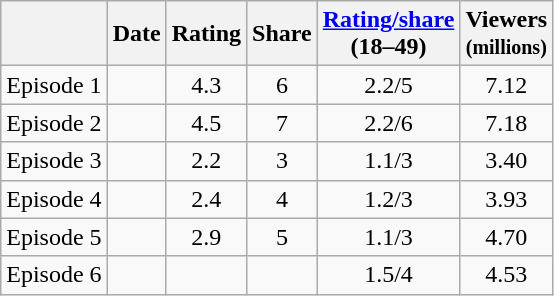<table class="wikitable" style="text-align:center">
<tr>
<th></th>
<th>Date</th>
<th>Rating</th>
<th>Share</th>
<th><a href='#'>Rating/share</a><br>(18–49)</th>
<th>Viewers<br><small>(millions)</small></th>
</tr>
<tr>
<td align="left">Episode 1</td>
<td></td>
<td>4.3</td>
<td>6</td>
<td>2.2/5</td>
<td>7.12</td>
</tr>
<tr>
<td align="left">Episode 2</td>
<td></td>
<td>4.5</td>
<td>7</td>
<td>2.2/6</td>
<td>7.18</td>
</tr>
<tr>
<td align="left">Episode 3</td>
<td></td>
<td>2.2</td>
<td>3</td>
<td>1.1/3</td>
<td>3.40</td>
</tr>
<tr>
<td align="left">Episode 4</td>
<td></td>
<td>2.4</td>
<td>4</td>
<td>1.2/3</td>
<td>3.93</td>
</tr>
<tr>
<td align="left">Episode 5</td>
<td></td>
<td>2.9</td>
<td>5</td>
<td>1.1/3</td>
<td>4.70</td>
</tr>
<tr>
<td align="left">Episode 6</td>
<td></td>
<td></td>
<td></td>
<td>1.5/4</td>
<td>4.53</td>
</tr>
</table>
